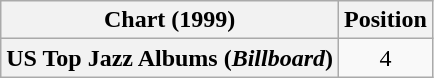<table class="wikitable plainrowheaders" style="text-align:center">
<tr>
<th scope="col">Chart (1999)</th>
<th scope="col">Position</th>
</tr>
<tr>
<th scope="row">US Top Jazz Albums (<em>Billboard</em>)</th>
<td>4</td>
</tr>
</table>
